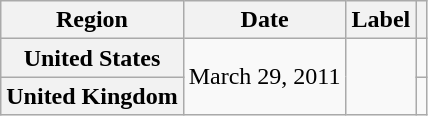<table class="wikitable plainrowheaders">
<tr>
<th scope="col">Region</th>
<th scope="col">Date</th>
<th scope="col">Label</th>
<th scope="col"></th>
</tr>
<tr>
<th scope="row">United States</th>
<td rowspan="2">March 29, 2011</td>
<td rowspan="2"></td>
<td align="center"></td>
</tr>
<tr>
<th scope="row">United Kingdom</th>
<td align="center"></td>
</tr>
</table>
